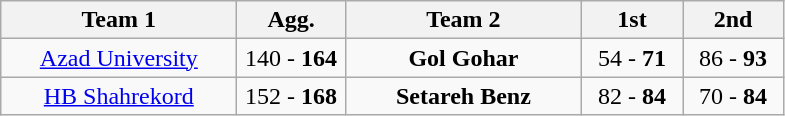<table class="wikitable" style="text-align:center">
<tr>
<th width=150>Team 1</th>
<th width=65>Agg.</th>
<th width=150>Team 2</th>
<th width=60>1st</th>
<th width=60>2nd</th>
</tr>
<tr>
<td><a href='#'>Azad University</a></td>
<td>140 - <strong>164</strong></td>
<td><strong>Gol Gohar</strong></td>
<td>54 - <strong>71</strong></td>
<td>86 - <strong>93</strong></td>
</tr>
<tr>
<td><a href='#'>HB Shahrekord</a></td>
<td>152 - <strong>168</strong></td>
<td><strong>Setareh Benz</strong></td>
<td>82 - <strong>84</strong></td>
<td>70 - <strong>84</strong></td>
</tr>
</table>
